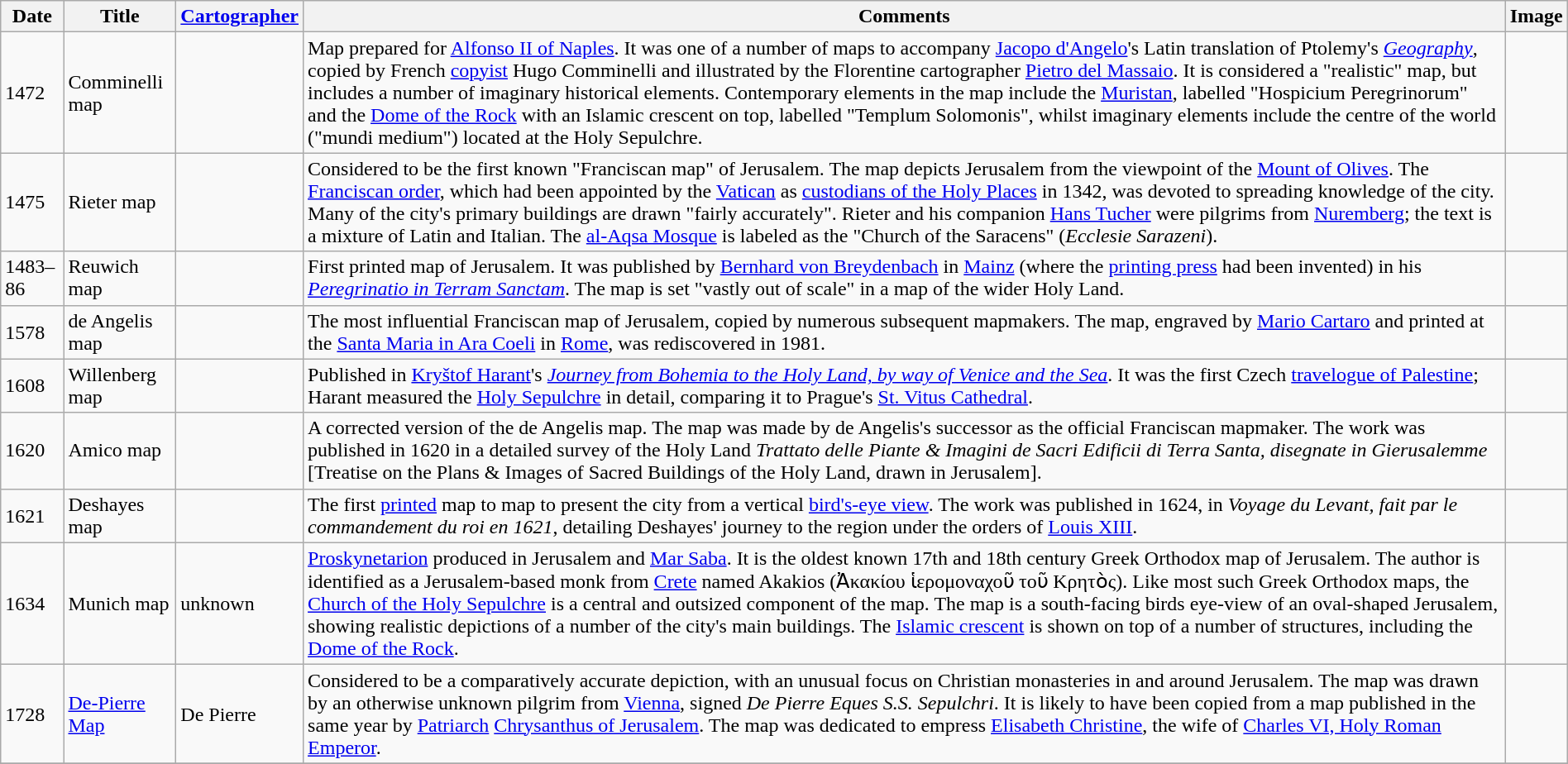<table class="wikitable sortable" border="1" width="100%">
<tr>
<th scope="col">Date</th>
<th scope="col">Title</th>
<th scope="col"><a href='#'>Cartographer</a></th>
<th scope="col">Comments</th>
<th scope="col" class=unsortable>Image</th>
</tr>
<tr>
<td>1472</td>
<td>Comminelli map</td>
<td></td>
<td>Map prepared for <a href='#'>Alfonso II of Naples</a>. It was one of a number of maps to accompany <a href='#'>Jacopo d'Angelo</a>'s Latin translation of Ptolemy's <em><a href='#'>Geography</a></em>, copied by French <a href='#'>copyist</a> Hugo Comminelli and illustrated by the Florentine cartographer <a href='#'>Pietro del Massaio</a>. It is considered a "realistic" map, but includes a number of imaginary historical elements. Contemporary elements in the map include the <a href='#'>Muristan</a>, labelled "Hospicium Peregrinorum" and the <a href='#'>Dome of the Rock</a> with an Islamic crescent on top, labelled "Templum Solomonis", whilst imaginary elements include the centre of the world ("mundi medium") located at the Holy Sepulchre.</td>
<td></td>
</tr>
<tr>
<td>1475</td>
<td>Rieter map</td>
<td></td>
<td>Considered to be the first known "Franciscan map" of Jerusalem. The map depicts Jerusalem from the viewpoint of the <a href='#'>Mount of Olives</a>. The <a href='#'>Franciscan order</a>, which had been appointed by the <a href='#'>Vatican</a> as <a href='#'>custodians of the Holy Places</a> in 1342, was devoted to spreading knowledge of the city. Many of the city's primary buildings are drawn "fairly accurately". Rieter and his companion <a href='#'>Hans Tucher</a> were pilgrims from <a href='#'>Nuremberg</a>; the text is a mixture of Latin and Italian. The <a href='#'>al-Aqsa Mosque</a> is labeled as the "Church of the Saracens" (<em>Ecclesie Sarazeni</em>).</td>
<td></td>
</tr>
<tr>
<td>1483–86</td>
<td>Reuwich map</td>
<td></td>
<td>First printed map of Jerusalem. It was published by <a href='#'>Bernhard von Breydenbach</a> in <a href='#'>Mainz</a> (where the <a href='#'>printing press</a> had been invented) in his <em><a href='#'>Peregrinatio in Terram Sanctam</a></em>. The map is set "vastly out of scale" in a map of the wider Holy Land.</td>
<td></td>
</tr>
<tr>
<td>1578</td>
<td>de Angelis map</td>
<td></td>
<td>The most influential Franciscan map of Jerusalem, copied by numerous subsequent mapmakers. The map, engraved by <a href='#'>Mario Cartaro</a> and printed at the <a href='#'>Santa Maria in Ara Coeli</a> in <a href='#'>Rome</a>, was rediscovered in 1981.</td>
<td></td>
</tr>
<tr>
<td>1608</td>
<td>Willenberg map</td>
<td></td>
<td>Published in <a href='#'>Kryštof Harant</a>'s <em><a href='#'>Journey from Bohemia to the Holy Land, by way of Venice and the Sea</a></em>. It was the first Czech <a href='#'>travelogue of Palestine</a>; Harant measured the <a href='#'>Holy Sepulchre</a> in detail, comparing it to Prague's <a href='#'>St. Vitus Cathedral</a>.</td>
<td></td>
</tr>
<tr>
<td>1620</td>
<td>Amico map</td>
<td></td>
<td>A corrected version of the de Angelis map. The map was made by de Angelis's successor as the official Franciscan mapmaker. The work was published in 1620 in a detailed survey of the Holy Land <em>Trattato delle Piante & Imagini de Sacri Edificii di Terra Santa, disegnate in Gierusalemme</em> [Treatise on the Plans & Images of Sacred Buildings of the Holy Land, drawn in Jerusalem].</td>
<td></td>
</tr>
<tr>
<td>1621</td>
<td>Deshayes map</td>
<td></td>
<td>The first <a href='#'>printed</a> map to map to present the city from a vertical <a href='#'>bird's-eye view</a>. The work was published in 1624, in <em>Voyage du Levant, fait par le commandement du roi en 1621</em>, detailing Deshayes' journey to the region under the orders of <a href='#'>Louis XIII</a>.</td>
<td></td>
</tr>
<tr>
<td>1634</td>
<td>Munich map</td>
<td>unknown</td>
<td><a href='#'>Proskynetarion</a> produced in Jerusalem and <a href='#'>Mar Saba</a>. It is the oldest known 17th and 18th century Greek Orthodox map of Jerusalem. The author is identified as a Jerusalem-based monk from <a href='#'>Crete</a> named Akakios (Ἀκακίου ἱερομοναχοῦ τοῦ Κρητὸς). Like most such Greek Orthodox maps, the <a href='#'>Church of the Holy Sepulchre</a> is a central and outsized component of the map. The map is a south-facing birds eye-view of an oval-shaped Jerusalem, showing realistic depictions of a number of the city's main buildings. The <a href='#'>Islamic crescent</a> is shown on top of a number of structures, including the <a href='#'>Dome of the Rock</a>.</td>
<td></td>
</tr>
<tr>
<td>1728</td>
<td><a href='#'>De-Pierre Map</a></td>
<td>De Pierre</td>
<td>Considered to be a comparatively accurate depiction, with an unusual focus on Christian monasteries in and around Jerusalem. The map was drawn by an otherwise unknown pilgrim from <a href='#'>Vienna</a>, signed <em>De Pierre Eques S.S. Sepulchri</em>. It is likely to have been copied from a map published in the same year by <a href='#'>Patriarch</a> <a href='#'>Chrysanthus of Jerusalem</a>. The map was dedicated to empress <a href='#'>Elisabeth Christine</a>, the wife of <a href='#'>Charles VI, Holy Roman Emperor</a>.</td>
<td></td>
</tr>
<tr>
</tr>
</table>
